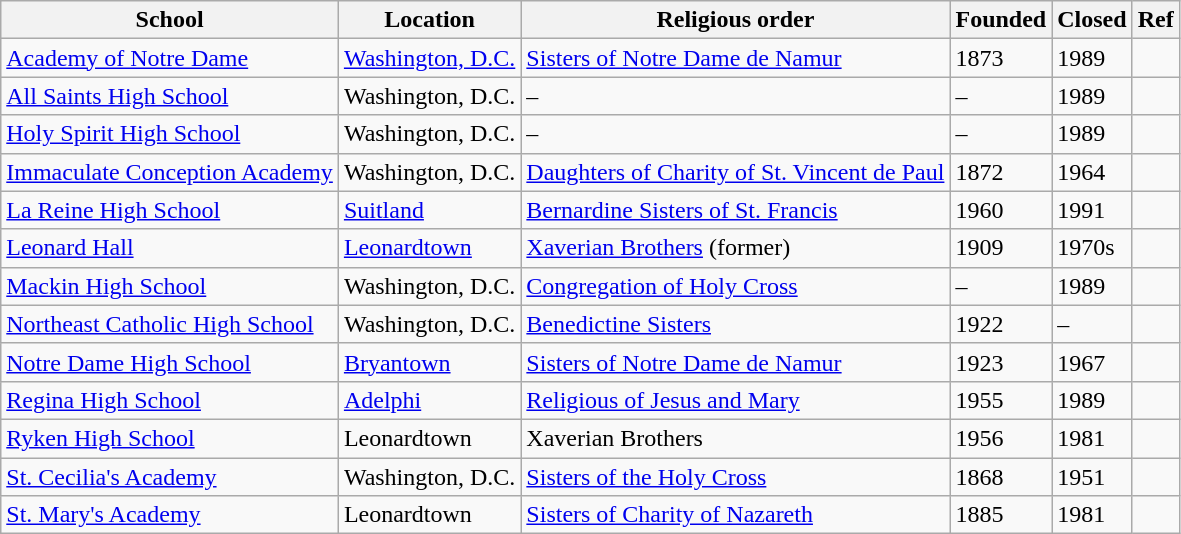<table class="wikitable">
<tr>
<th>School</th>
<th>Location</th>
<th>Religious order</th>
<th>Founded</th>
<th>Closed</th>
<th>Ref</th>
</tr>
<tr>
<td><a href='#'>Academy of Notre Dame</a></td>
<td><a href='#'>Washington, D.C.</a></td>
<td><a href='#'>Sisters of Notre Dame de Namur</a></td>
<td>1873</td>
<td>1989</td>
<td></td>
</tr>
<tr>
<td><a href='#'>All Saints High School</a></td>
<td>Washington, D.C.</td>
<td>–</td>
<td>–</td>
<td>1989</td>
<td></td>
</tr>
<tr>
<td><a href='#'>Holy Spirit High School</a></td>
<td>Washington, D.C.</td>
<td>–</td>
<td>–</td>
<td>1989</td>
<td></td>
</tr>
<tr>
<td><a href='#'>Immaculate Conception Academy</a></td>
<td>Washington, D.C.</td>
<td><a href='#'>Daughters of Charity of St. Vincent de Paul</a></td>
<td>1872</td>
<td>1964</td>
<td></td>
</tr>
<tr>
<td><a href='#'>La Reine High School</a></td>
<td><a href='#'>Suitland</a></td>
<td><a href='#'>Bernardine Sisters of St. Francis</a></td>
<td>1960</td>
<td>1991</td>
<td></td>
</tr>
<tr>
<td><a href='#'>Leonard Hall</a></td>
<td><a href='#'>Leonardtown</a></td>
<td><a href='#'>Xaverian Brothers</a> (former)</td>
<td>1909</td>
<td>1970s</td>
<td></td>
</tr>
<tr>
<td><a href='#'>Mackin High School</a></td>
<td>Washington, D.C.</td>
<td><a href='#'>Congregation of Holy Cross</a></td>
<td>–</td>
<td>1989</td>
<td></td>
</tr>
<tr>
<td><a href='#'>Northeast Catholic High School</a></td>
<td>Washington, D.C.</td>
<td><a href='#'>Benedictine Sisters</a></td>
<td>1922</td>
<td>–</td>
<td></td>
</tr>
<tr>
<td><a href='#'>Notre Dame High School</a></td>
<td><a href='#'>Bryantown</a></td>
<td><a href='#'>Sisters of Notre Dame de Namur</a></td>
<td>1923</td>
<td>1967</td>
<td></td>
</tr>
<tr>
<td><a href='#'>Regina High School</a></td>
<td><a href='#'>Adelphi</a></td>
<td><a href='#'>Religious of Jesus and Mary</a></td>
<td>1955</td>
<td>1989</td>
<td></td>
</tr>
<tr>
<td><a href='#'>Ryken High School</a></td>
<td>Leonardtown</td>
<td>Xaverian Brothers</td>
<td>1956</td>
<td>1981</td>
<td></td>
</tr>
<tr>
<td><a href='#'>St. Cecilia's Academy</a></td>
<td>Washington, D.C.</td>
<td><a href='#'>Sisters of the Holy Cross</a></td>
<td>1868</td>
<td>1951</td>
<td></td>
</tr>
<tr>
<td><a href='#'>St. Mary's Academy</a></td>
<td>Leonardtown</td>
<td><a href='#'>Sisters of Charity of Nazareth</a></td>
<td>1885</td>
<td>1981</td>
<td></td>
</tr>
</table>
